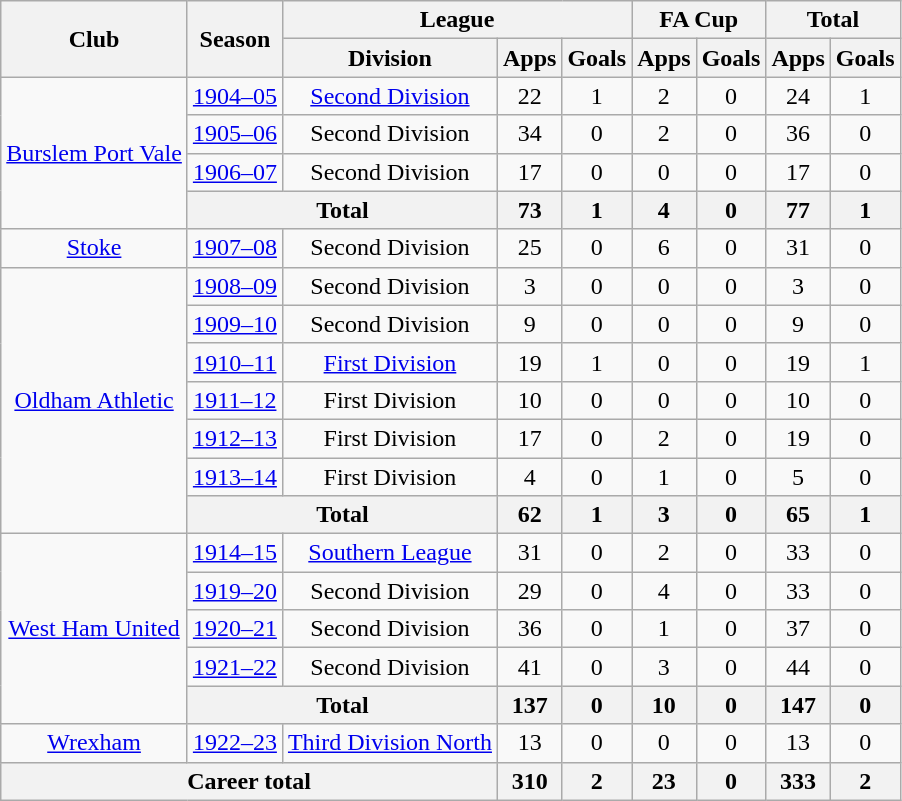<table class="wikitable" style="text-align: center;">
<tr>
<th rowspan="2">Club</th>
<th rowspan="2">Season</th>
<th colspan="3">League</th>
<th colspan="2">FA Cup</th>
<th colspan="2">Total</th>
</tr>
<tr>
<th>Division</th>
<th>Apps</th>
<th>Goals</th>
<th>Apps</th>
<th>Goals</th>
<th>Apps</th>
<th>Goals</th>
</tr>
<tr>
<td rowspan="4"><a href='#'>Burslem Port Vale</a></td>
<td><a href='#'>1904–05</a></td>
<td><a href='#'>Second Division</a></td>
<td>22</td>
<td>1</td>
<td>2</td>
<td>0</td>
<td>24</td>
<td>1</td>
</tr>
<tr>
<td><a href='#'>1905–06</a></td>
<td>Second Division</td>
<td>34</td>
<td>0</td>
<td>2</td>
<td>0</td>
<td>36</td>
<td>0</td>
</tr>
<tr>
<td><a href='#'>1906–07</a></td>
<td>Second Division</td>
<td>17</td>
<td>0</td>
<td>0</td>
<td>0</td>
<td>17</td>
<td>0</td>
</tr>
<tr>
<th colspan="2">Total</th>
<th>73</th>
<th>1</th>
<th>4</th>
<th>0</th>
<th>77</th>
<th>1</th>
</tr>
<tr>
<td><a href='#'>Stoke</a></td>
<td><a href='#'>1907–08</a></td>
<td>Second Division</td>
<td>25</td>
<td>0</td>
<td>6</td>
<td>0</td>
<td>31</td>
<td>0</td>
</tr>
<tr>
<td rowspan="7"><a href='#'>Oldham Athletic</a></td>
<td><a href='#'>1908–09</a></td>
<td>Second Division</td>
<td>3</td>
<td>0</td>
<td>0</td>
<td>0</td>
<td>3</td>
<td>0</td>
</tr>
<tr>
<td><a href='#'>1909–10</a></td>
<td>Second Division</td>
<td>9</td>
<td>0</td>
<td>0</td>
<td>0</td>
<td>9</td>
<td>0</td>
</tr>
<tr>
<td><a href='#'>1910–11</a></td>
<td><a href='#'>First Division</a></td>
<td>19</td>
<td>1</td>
<td>0</td>
<td>0</td>
<td>19</td>
<td>1</td>
</tr>
<tr>
<td><a href='#'>1911–12</a></td>
<td>First Division</td>
<td>10</td>
<td>0</td>
<td>0</td>
<td>0</td>
<td>10</td>
<td>0</td>
</tr>
<tr>
<td><a href='#'>1912–13</a></td>
<td>First Division</td>
<td>17</td>
<td>0</td>
<td>2</td>
<td>0</td>
<td>19</td>
<td>0</td>
</tr>
<tr>
<td><a href='#'>1913–14</a></td>
<td>First Division</td>
<td>4</td>
<td>0</td>
<td>1</td>
<td>0</td>
<td>5</td>
<td>0</td>
</tr>
<tr>
<th colspan="2">Total</th>
<th>62</th>
<th>1</th>
<th>3</th>
<th>0</th>
<th>65</th>
<th>1</th>
</tr>
<tr>
<td rowspan="5"><a href='#'>West Ham United</a></td>
<td><a href='#'>1914–15</a></td>
<td><a href='#'>Southern League</a></td>
<td>31</td>
<td>0</td>
<td>2</td>
<td>0</td>
<td>33</td>
<td>0</td>
</tr>
<tr>
<td><a href='#'>1919–20</a></td>
<td>Second Division</td>
<td>29</td>
<td>0</td>
<td>4</td>
<td>0</td>
<td>33</td>
<td>0</td>
</tr>
<tr>
<td><a href='#'>1920–21</a></td>
<td>Second Division</td>
<td>36</td>
<td>0</td>
<td>1</td>
<td>0</td>
<td>37</td>
<td>0</td>
</tr>
<tr>
<td><a href='#'>1921–22</a></td>
<td>Second Division</td>
<td>41</td>
<td>0</td>
<td>3</td>
<td>0</td>
<td>44</td>
<td>0</td>
</tr>
<tr>
<th colspan="2">Total</th>
<th>137</th>
<th>0</th>
<th>10</th>
<th>0</th>
<th>147</th>
<th>0</th>
</tr>
<tr>
<td><a href='#'>Wrexham</a></td>
<td><a href='#'>1922–23</a></td>
<td><a href='#'>Third Division North</a></td>
<td>13</td>
<td>0</td>
<td>0</td>
<td>0</td>
<td>13</td>
<td>0</td>
</tr>
<tr>
<th colspan="3">Career total</th>
<th>310</th>
<th>2</th>
<th>23</th>
<th>0</th>
<th>333</th>
<th>2</th>
</tr>
</table>
